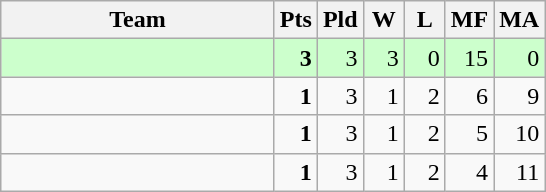<table class=wikitable style="text-align:right">
<tr>
<th width=175>Team</th>
<th width=20>Pts</th>
<th width=20>Pld</th>
<th width=20>W</th>
<th width=20>L</th>
<th width=20>MF</th>
<th width=20>MA</th>
</tr>
<tr bgcolor=ccffcc>
<td style="text-align:left"><strong></strong></td>
<td><strong>3</strong></td>
<td>3</td>
<td>3</td>
<td>0</td>
<td>15</td>
<td>0</td>
</tr>
<tr>
<td style="text-align:left"></td>
<td><strong>1</strong></td>
<td>3</td>
<td>1</td>
<td>2</td>
<td>6</td>
<td>9</td>
</tr>
<tr>
<td style="text-align:left"></td>
<td><strong>1</strong></td>
<td>3</td>
<td>1</td>
<td>2</td>
<td>5</td>
<td>10</td>
</tr>
<tr>
<td style="text-align:left"></td>
<td><strong>1</strong></td>
<td>3</td>
<td>1</td>
<td>2</td>
<td>4</td>
<td>11</td>
</tr>
</table>
